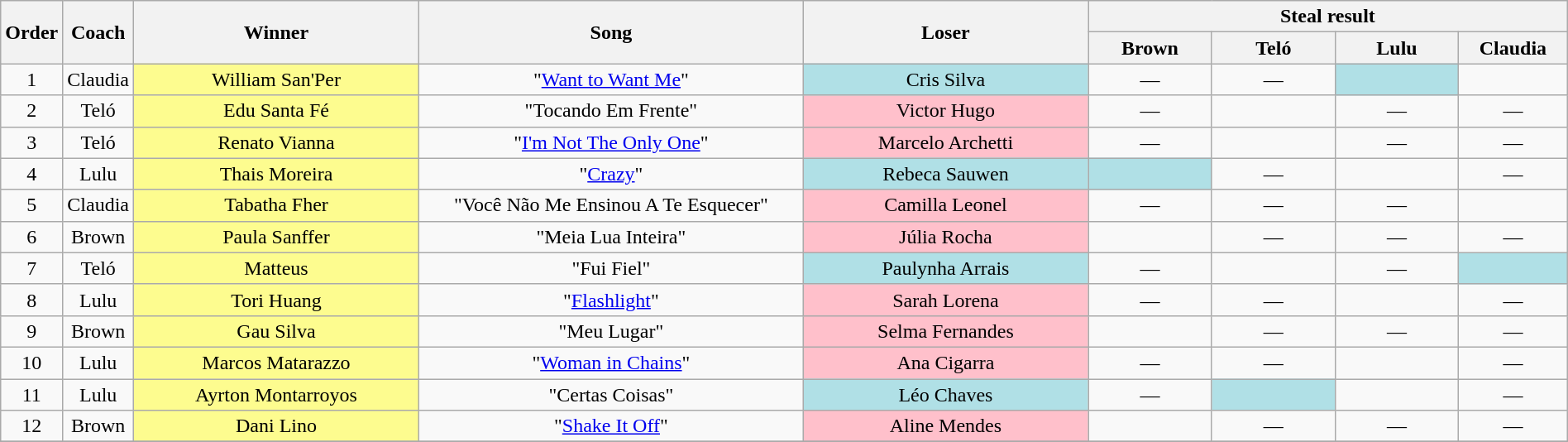<table class="wikitable" style="text-align:center; width:100%;">
<tr>
<th rowspan=2 width="03.5%">Order</th>
<th rowspan=2 width="03.5%">Coach</th>
<th rowspan=2 width="18.5%">Winner</th>
<th rowspan=2 width="25.0%">Song</th>
<th rowspan=2 width="18.5%">Loser</th>
<th colspan=4 width="32.0%">Steal result</th>
</tr>
<tr>
<th width="8.0%">Brown</th>
<th width="8.0%">Teló</th>
<th width="8.0%">Lulu</th>
<th width="8.0%">Claudia</th>
</tr>
<tr>
<td>1</td>
<td>Claudia</td>
<td style="background:#fdfc8f;">William San'Per</td>
<td>"<a href='#'>Want to Want Me</a>"</td>
<td style="background:#B0E0E6;">Cris Silva</td>
<td>—</td>
<td>—</td>
<td style="background:#B0E0E6;"><strong></strong></td>
<td></td>
</tr>
<tr>
<td>2</td>
<td>Teló</td>
<td style="background:#fdfc8f;">Edu Santa Fé</td>
<td>"Tocando Em Frente"</td>
<td style="background:pink;">Victor Hugo</td>
<td>—</td>
<td></td>
<td>—</td>
<td>—</td>
</tr>
<tr>
<td>3</td>
<td>Teló</td>
<td style="background:#fdfc8f;">Renato Vianna</td>
<td>"<a href='#'>I'm Not The Only One</a>"</td>
<td style="background:pink;">Marcelo Archetti</td>
<td>—</td>
<td></td>
<td>—</td>
<td>—</td>
</tr>
<tr>
<td>4</td>
<td>Lulu</td>
<td style="background:#fdfc8f;">Thais Moreira</td>
<td>"<a href='#'>Crazy</a>"</td>
<td style="background:#B0E0E6;">Rebeca Sauwen</td>
<td style="background:#B0E0E6;"><strong></strong></td>
<td>—</td>
<td></td>
<td>—</td>
</tr>
<tr>
<td>5</td>
<td>Claudia</td>
<td style="background:#fdfc8f;">Tabatha Fher</td>
<td>"Você Não Me Ensinou A Te Esquecer"</td>
<td style="background:pink;">Camilla Leonel</td>
<td>—</td>
<td>—</td>
<td>—</td>
<td></td>
</tr>
<tr>
<td>6</td>
<td>Brown</td>
<td style="background:#fdfc8f;">Paula Sanffer</td>
<td>"Meia Lua Inteira"</td>
<td style="background:pink;">Júlia Rocha</td>
<td></td>
<td>—</td>
<td>—</td>
<td>—</td>
</tr>
<tr>
<td>7</td>
<td>Teló</td>
<td style="background:#fdfc8f;">Matteus</td>
<td>"Fui Fiel"</td>
<td style="background:#B0E0E6;">Paulynha Arrais</td>
<td>—</td>
<td></td>
<td>—</td>
<td style="background:#B0E0E6;"><strong></strong></td>
</tr>
<tr>
<td>8</td>
<td>Lulu</td>
<td style="background:#fdfc8f;">Tori Huang</td>
<td>"<a href='#'>Flashlight</a>"</td>
<td style="background:pink;">Sarah Lorena</td>
<td>—</td>
<td>—</td>
<td></td>
<td>—</td>
</tr>
<tr>
<td>9</td>
<td>Brown</td>
<td style="background:#fdfc8f;">Gau Silva</td>
<td>"Meu Lugar"</td>
<td style="background:pink;">Selma Fernandes</td>
<td></td>
<td>—</td>
<td>—</td>
<td>—</td>
</tr>
<tr>
<td>10</td>
<td>Lulu</td>
<td style="background:#fdfc8f;">Marcos Matarazzo</td>
<td>"<a href='#'>Woman in Chains</a>"</td>
<td style="background:pink;">Ana Cigarra</td>
<td>—</td>
<td>—</td>
<td></td>
<td>—</td>
</tr>
<tr>
<td>11</td>
<td>Lulu</td>
<td style="background:#fdfc8f;">Ayrton Montarroyos</td>
<td>"Certas Coisas"</td>
<td style="background:#B0E0E6;">Léo Chaves</td>
<td>—</td>
<td style="background:#B0E0E6;"><strong></strong></td>
<td></td>
<td>—</td>
</tr>
<tr>
<td>12</td>
<td>Brown</td>
<td style="background:#fdfc8f;">Dani Lino</td>
<td>"<a href='#'>Shake It Off</a>"</td>
<td style="background:pink;">Aline Mendes</td>
<td></td>
<td>—</td>
<td>—</td>
<td>—</td>
</tr>
<tr>
</tr>
</table>
